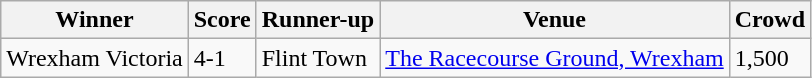<table class="wikitable">
<tr>
<th>Winner</th>
<th>Score</th>
<th>Runner-up</th>
<th>Venue</th>
<th>Crowd</th>
</tr>
<tr>
<td>Wrexham Victoria</td>
<td>4-1</td>
<td>Flint Town</td>
<td><a href='#'>The Racecourse Ground, Wrexham</a></td>
<td>1,500</td>
</tr>
</table>
